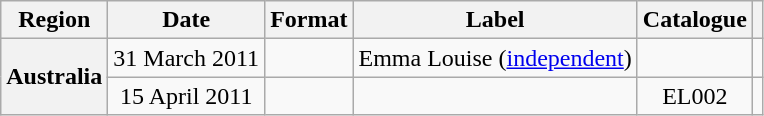<table class="wikitable plainrowheaders" style="text-align:center;">
<tr>
<th scope="col">Region</th>
<th scope="col">Date</th>
<th scope="col">Format</th>
<th scope="col">Label</th>
<th scope="col">Catalogue</th>
<th scope="col"></th>
</tr>
<tr>
<th scope="row" rowspan="2">Australia</th>
<td>31 March 2011</td>
<td></td>
<td>Emma Louise (<a href='#'>independent</a>)</td>
<td></td>
<td></td>
</tr>
<tr>
<td>15 April 2011</td>
<td></td>
<td></td>
<td>EL002</td>
<td></td>
</tr>
</table>
